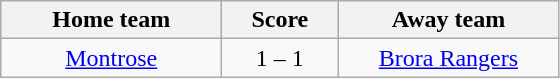<table class="wikitable" style="text-align: center">
<tr>
<th width=140>Home team</th>
<th width=70>Score</th>
<th width=140>Away team</th>
</tr>
<tr>
<td><a href='#'>Montrose</a></td>
<td>1 – 1</td>
<td><a href='#'>Brora Rangers</a></td>
</tr>
</table>
